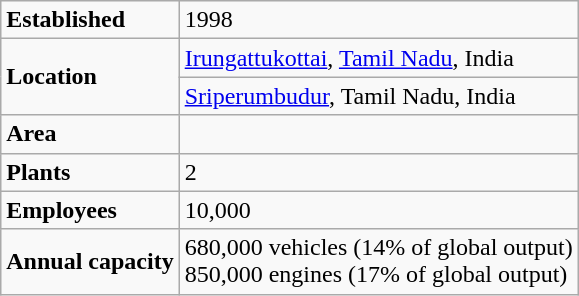<table class="wikitable">
<tr>
<td><strong>Established</strong></td>
<td>1998</td>
</tr>
<tr>
<td rowspan="2"><strong>Location</strong></td>
<td><a href='#'>Irungattukottai</a>, <a href='#'>Tamil Nadu</a>, India</td>
</tr>
<tr>
<td><a href='#'>Sriperumbudur</a>, Tamil Nadu, India</td>
</tr>
<tr>
<td><strong>Area</strong></td>
<td></td>
</tr>
<tr>
<td><strong>Plants</strong></td>
<td>2</td>
</tr>
<tr>
<td><strong>Employees</strong></td>
<td>10,000</td>
</tr>
<tr>
<td><strong>Annual capacity</strong></td>
<td>680,000 vehicles (14% of global output)<br>850,000 engines (17% of global output)</td>
</tr>
</table>
